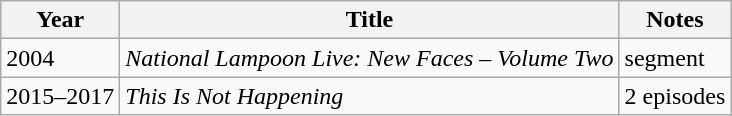<table class="wikitable">
<tr>
<th>Year</th>
<th>Title</th>
<th>Notes</th>
</tr>
<tr>
<td>2004</td>
<td><em>National Lampoon Live: New Faces – Volume Two</em></td>
<td>segment</td>
</tr>
<tr>
<td>2015–2017</td>
<td><em>This Is Not Happening</em></td>
<td>2 episodes</td>
</tr>
</table>
